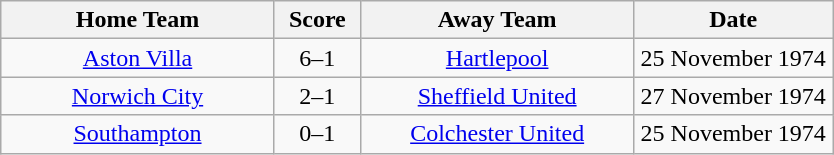<table class="wikitable" style="text-align:center;">
<tr>
<th width=175>Home Team</th>
<th width=50>Score</th>
<th width=175>Away Team</th>
<th width=125>Date</th>
</tr>
<tr>
<td><a href='#'>Aston Villa</a></td>
<td>6–1</td>
<td><a href='#'>Hartlepool</a></td>
<td>25 November 1974</td>
</tr>
<tr>
<td><a href='#'>Norwich City</a></td>
<td>2–1</td>
<td><a href='#'>Sheffield United</a></td>
<td>27 November 1974</td>
</tr>
<tr>
<td><a href='#'>Southampton</a></td>
<td>0–1</td>
<td><a href='#'>Colchester United</a></td>
<td>25 November 1974</td>
</tr>
</table>
